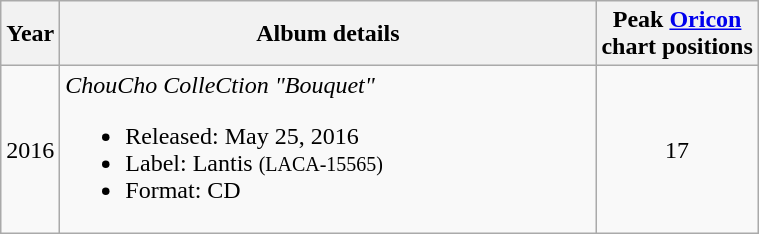<table class="wikitable" border="1">
<tr>
<th rowspan="1">Year</th>
<th rowspan="1" width="350">Album details</th>
<th colspan="1">Peak <a href='#'>Oricon</a><br> chart positions</th>
</tr>
<tr>
<td>2016</td>
<td align="left"><em>ChouCho ColleCtion "Bouquet"</em><br><ul><li>Released: May 25, 2016</li><li>Label: Lantis <small>(LACA-15565)</small></li><li>Format: CD</li></ul></td>
<td align="center">17</td>
</tr>
</table>
